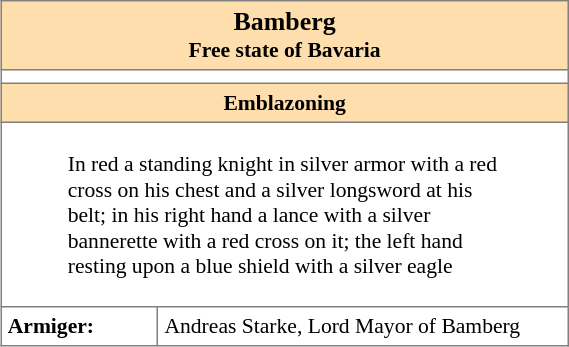<table width="30%" border="2" cellspacing="0" cellpadding="4" rules="all" class="hintergrundfarbe1 rahmenfarbe1" style="float:right; clear:right; margin:1em 0 1em 1em; border-style: solid; border-width: 1px; border-collapse:collapse; font-size:90%; empty-cells:show; ">
<tr>
<th colspan="2" bgcolor="#FFDEAD"><big>Bamberg</big><br>Free state of Bavaria</th>
</tr>
<tr style="background-color:#ffffff;">
<td colspan=2 align="center"></td>
</tr>
<tr>
<th colspan="2" bgcolor="#FFDEAD">Emblazoning</th>
</tr>
<tr style="background-color:#ffffff;">
<td colspan=2 align="left"><blockquote> In red a standing knight in silver armor with a red cross on his chest and a silver longsword at his belt; in his right hand a lance with a silver<br>bannerette with a red cross on it; the left hand resting upon a blue shield with a silver eagle</blockquote></td>
</tr>
<tr>
<td><strong>Armiger:</strong></td>
<td>Andreas Starke, Lord Mayor of Bamberg</td>
</tr>
</table>
